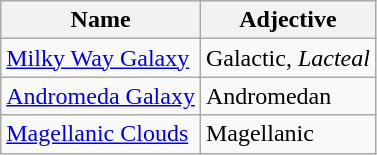<table class="wikitable">
<tr>
<th>Name</th>
<th>Adjective</th>
</tr>
<tr>
<td><a href='#'>Milky Way Galaxy</a></td>
<td>Galactic, <em>Lacteal</em></td>
</tr>
<tr>
<td><a href='#'>Andromeda Galaxy</a></td>
<td>Andromedan</td>
</tr>
<tr>
<td><a href='#'>Magellanic Clouds</a></td>
<td>Magellanic</td>
</tr>
</table>
